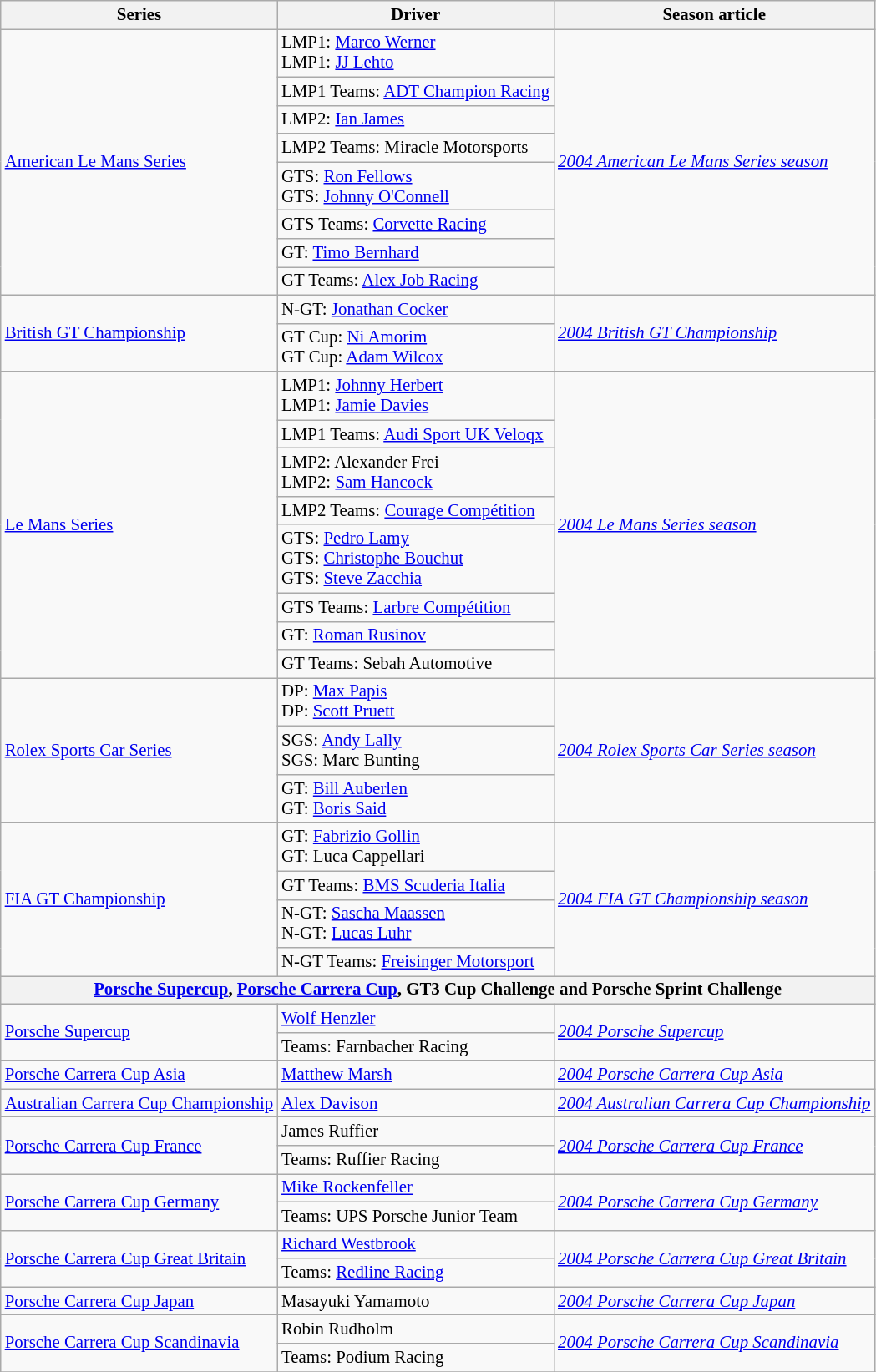<table class="wikitable" style="font-size: 87%;">
<tr>
<th>Series</th>
<th>Driver</th>
<th>Season article</th>
</tr>
<tr>
<td rowspan=8><a href='#'>American Le Mans Series</a></td>
<td>LMP1: <a href='#'>Marco Werner</a> <br>LMP1:  <a href='#'>JJ Lehto</a></td>
<td rowspan=8><em><a href='#'>2004 American Le Mans Series season</a></em></td>
</tr>
<tr>
<td>LMP1 Teams:  <a href='#'>ADT Champion Racing</a></td>
</tr>
<tr>
<td>LMP2:  <a href='#'>Ian James</a></td>
</tr>
<tr>
<td>LMP2 Teams:  Miracle Motorsports</td>
</tr>
<tr>
<td>GTS:  <a href='#'>Ron Fellows</a><br>GTS:  <a href='#'>Johnny O'Connell</a></td>
</tr>
<tr>
<td>GTS Teams:  <a href='#'>Corvette Racing</a></td>
</tr>
<tr>
<td>GT:  <a href='#'>Timo Bernhard</a></td>
</tr>
<tr>
<td>GT Teams:  <a href='#'>Alex Job Racing</a></td>
</tr>
<tr>
<td rowspan=2><a href='#'>British GT Championship</a></td>
<td>N-GT:  <a href='#'>Jonathan Cocker</a></td>
<td rowspan=2><em><a href='#'>2004 British GT Championship</a></em></td>
</tr>
<tr>
<td>GT Cup:  <a href='#'>Ni Amorim</a><br>GT Cup:  <a href='#'>Adam Wilcox</a></td>
</tr>
<tr>
<td rowspan=8><a href='#'>Le Mans Series</a></td>
<td>LMP1:  <a href='#'>Johnny Herbert</a><br>LMP1:  <a href='#'>Jamie Davies</a></td>
<td rowspan=8><em><a href='#'>2004 Le Mans Series season</a></em></td>
</tr>
<tr>
<td>LMP1 Teams:  <a href='#'>Audi Sport UK Veloqx</a></td>
</tr>
<tr>
<td>LMP2:  Alexander Frei<br>LMP2:  <a href='#'>Sam Hancock</a></td>
</tr>
<tr>
<td>LMP2 Teams:  <a href='#'>Courage Compétition</a></td>
</tr>
<tr>
<td>GTS:  <a href='#'>Pedro Lamy</a><br>GTS:  <a href='#'>Christophe Bouchut</a><br>GTS:  <a href='#'>Steve Zacchia</a></td>
</tr>
<tr>
<td>GTS Teams:  <a href='#'>Larbre Compétition</a></td>
</tr>
<tr>
<td>GT:  <a href='#'>Roman Rusinov</a></td>
</tr>
<tr>
<td>GT Teams:  Sebah Automotive</td>
</tr>
<tr>
<td rowspan=3><a href='#'>Rolex Sports Car Series</a></td>
<td>DP:  <a href='#'>Max Papis</a><br>DP:  <a href='#'>Scott Pruett</a></td>
<td rowspan=3><em><a href='#'>2004 Rolex Sports Car Series season</a></em></td>
</tr>
<tr>
<td>SGS:  <a href='#'>Andy Lally</a><br>SGS:  Marc Bunting</td>
</tr>
<tr>
<td>GT:  <a href='#'>Bill Auberlen</a><br>GT:  <a href='#'>Boris Said</a></td>
</tr>
<tr>
<td rowspan=4><a href='#'>FIA GT Championship</a></td>
<td>GT:  <a href='#'>Fabrizio Gollin</a><br>GT:  Luca Cappellari</td>
<td rowspan=4><em><a href='#'>2004 FIA GT Championship season</a></em></td>
</tr>
<tr>
<td>GT Teams:  <a href='#'>BMS Scuderia Italia</a></td>
</tr>
<tr>
<td>N-GT:  <a href='#'>Sascha Maassen</a><br>N-GT:  <a href='#'>Lucas Luhr</a></td>
</tr>
<tr>
<td>N-GT Teams:  <a href='#'>Freisinger Motorsport</a></td>
</tr>
<tr>
<th colspan="3"><a href='#'>Porsche Supercup</a>, <a href='#'>Porsche Carrera Cup</a>, GT3 Cup Challenge and Porsche Sprint Challenge</th>
</tr>
<tr>
<td rowspan=2><a href='#'>Porsche Supercup</a></td>
<td> <a href='#'>Wolf Henzler</a></td>
<td rowspan=2><em><a href='#'>2004 Porsche Supercup</a></em></td>
</tr>
<tr>
<td>Teams:  Farnbacher Racing</td>
</tr>
<tr>
<td><a href='#'>Porsche Carrera Cup Asia</a></td>
<td> <a href='#'>Matthew Marsh</a></td>
<td><em><a href='#'>2004 Porsche Carrera Cup Asia</a></em></td>
</tr>
<tr>
<td><a href='#'>Australian Carrera Cup Championship</a></td>
<td> <a href='#'>Alex Davison</a></td>
<td><em><a href='#'>2004 Australian Carrera Cup Championship</a></em></td>
</tr>
<tr>
<td rowspan=2><a href='#'>Porsche Carrera Cup France</a></td>
<td> James Ruffier</td>
<td rowspan=2><em><a href='#'>2004 Porsche Carrera Cup France</a></em></td>
</tr>
<tr>
<td>Teams:  Ruffier Racing</td>
</tr>
<tr>
<td rowspan=2><a href='#'>Porsche Carrera Cup Germany</a></td>
<td> <a href='#'>Mike Rockenfeller</a></td>
<td rowspan=2><em><a href='#'>2004 Porsche Carrera Cup Germany</a></em></td>
</tr>
<tr>
<td>Teams:  UPS Porsche Junior Team</td>
</tr>
<tr>
<td rowspan=2><a href='#'>Porsche Carrera Cup Great Britain</a></td>
<td> <a href='#'>Richard Westbrook</a></td>
<td rowspan=2><em><a href='#'>2004 Porsche Carrera Cup Great Britain</a></em></td>
</tr>
<tr>
<td>Teams:  <a href='#'>Redline Racing</a></td>
</tr>
<tr>
<td><a href='#'>Porsche Carrera Cup Japan</a></td>
<td> Masayuki Yamamoto</td>
<td><em><a href='#'>2004 Porsche Carrera Cup Japan</a></em></td>
</tr>
<tr>
<td rowspan=2><a href='#'>Porsche Carrera Cup Scandinavia</a></td>
<td> Robin Rudholm</td>
<td rowspan=2><em><a href='#'>2004 Porsche Carrera Cup Scandinavia</a></em></td>
</tr>
<tr>
<td>Teams:  Podium Racing</td>
</tr>
<tr>
</tr>
</table>
